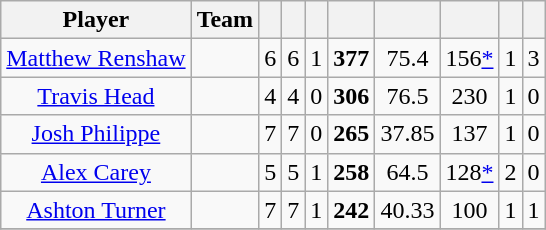<table class="wikitable sortable" style="text-align:center">
<tr>
<th class="unsortable">Player</th>
<th>Team</th>
<th></th>
<th></th>
<th></th>
<th></th>
<th></th>
<th></th>
<th></th>
<th></th>
</tr>
<tr>
<td><a href='#'>Matthew Renshaw</a></td>
<td style="text-align:left;"></td>
<td>6</td>
<td>6</td>
<td>1</td>
<td><strong>377</strong></td>
<td>75.4</td>
<td>156<a href='#'>*</a></td>
<td>1</td>
<td>3</td>
</tr>
<tr>
<td><a href='#'>Travis Head</a></td>
<td style="text-align:left;"></td>
<td>4</td>
<td>4</td>
<td>0</td>
<td><strong>306</strong></td>
<td>76.5</td>
<td>230</td>
<td>1</td>
<td>0</td>
</tr>
<tr>
<td><a href='#'>Josh Philippe</a></td>
<td style="text-align:left;"></td>
<td>7</td>
<td>7</td>
<td>0</td>
<td><strong>265</strong></td>
<td>37.85</td>
<td>137</td>
<td>1</td>
<td>0</td>
</tr>
<tr>
<td><a href='#'>Alex Carey</a></td>
<td style="text-align:left;"></td>
<td>5</td>
<td>5</td>
<td>1</td>
<td><strong>258</strong></td>
<td>64.5</td>
<td>128<a href='#'>*</a></td>
<td>2</td>
<td>0</td>
</tr>
<tr>
<td><a href='#'>Ashton Turner</a></td>
<td style="text-align:left;"></td>
<td>7</td>
<td>7</td>
<td>1</td>
<td><strong>242</strong></td>
<td>40.33</td>
<td>100</td>
<td>1</td>
<td>1</td>
</tr>
<tr>
</tr>
</table>
